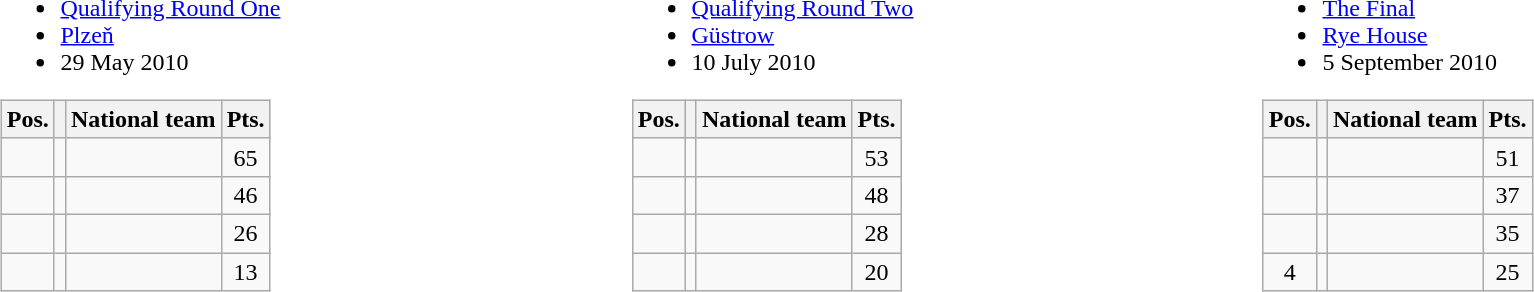<table width=100%>
<tr>
<td width=33%><br><ul><li><a href='#'>Qualifying Round One</a></li><li> <a href='#'>Plzeň</a></li><li>29 May 2010</li></ul><table class=wikitable>
<tr>
<th>Pos.</th>
<th></th>
<th>National team</th>
<th>Pts.</th>
</tr>
<tr align=center >
<td></td>
<td></td>
<td align=left></td>
<td>65</td>
</tr>
<tr align=center>
<td></td>
<td></td>
<td align=left></td>
<td>46</td>
</tr>
<tr align=center>
<td></td>
<td></td>
<td align=left></td>
<td>26</td>
</tr>
<tr align=center>
<td></td>
<td></td>
<td align=left></td>
<td>13</td>
</tr>
</table>
</td>
<td width=33%><br><ul><li><a href='#'>Qualifying Round Two</a></li><li> <a href='#'>Güstrow</a></li><li>10 July 2010</li></ul><table class=wikitable>
<tr>
<th>Pos.</th>
<th></th>
<th>National team</th>
<th>Pts.</th>
</tr>
<tr align=center >
<td></td>
<td></td>
<td align=left></td>
<td>53</td>
</tr>
<tr align=center >
<td></td>
<td></td>
<td align=left></td>
<td>48</td>
</tr>
<tr align=center>
<td></td>
<td></td>
<td align=left></td>
<td>28</td>
</tr>
<tr align=center>
<td></td>
<td></td>
<td align=left></td>
<td>20</td>
</tr>
</table>
</td>
<td width=33%><br><ul><li><a href='#'>The Final</a></li><li> <a href='#'>Rye House</a></li><li>5 September 2010</li></ul><table class=wikitable>
<tr>
<th>Pos.</th>
<th></th>
<th>National team</th>
<th>Pts.</th>
</tr>
<tr align=center>
<td></td>
<td></td>
<td align=left></td>
<td>51</td>
</tr>
<tr align=center>
<td></td>
<td></td>
<td align=left></td>
<td>37</td>
</tr>
<tr align=center>
<td></td>
<td></td>
<td align=left></td>
<td>35</td>
</tr>
<tr align=center>
<td>4</td>
<td></td>
<td align=left></td>
<td>25</td>
</tr>
</table>
</td>
</tr>
</table>
